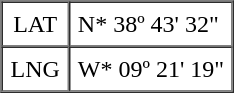<table cellspacing="0" cellpadding="5" border="1">
<tr>
<td rowspan="1" align="center">LAT</td>
<td>N*   38º 43' 32"</td>
</tr>
<tr>
<td rowspan="1" align="center">LNG</td>
<td>W*   09º 21' 19"</td>
</tr>
</table>
